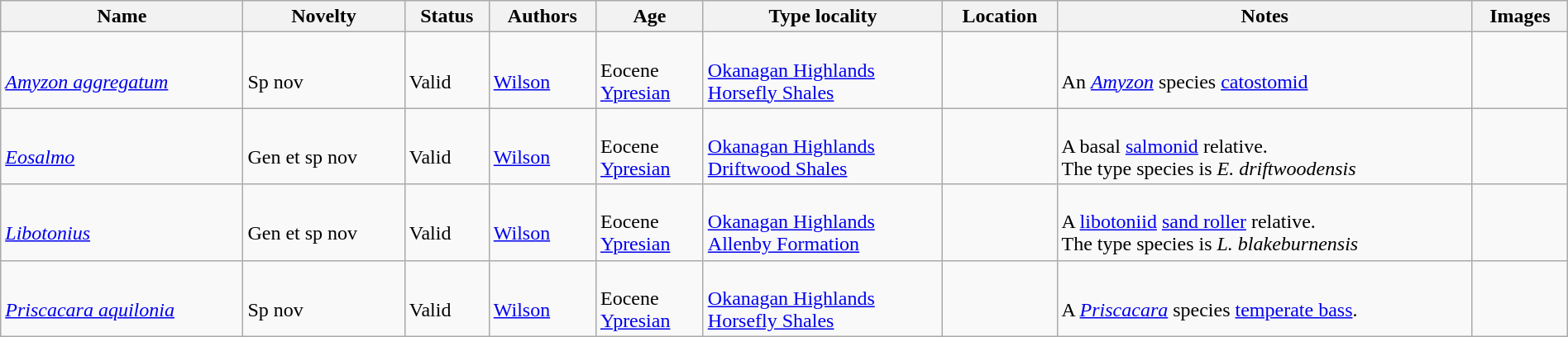<table class="wikitable sortable" align="center" width="100%">
<tr>
<th>Name</th>
<th>Novelty</th>
<th>Status</th>
<th>Authors</th>
<th>Age</th>
<th>Type locality</th>
<th>Location</th>
<th>Notes</th>
<th>Images</th>
</tr>
<tr>
<td><br><em><a href='#'>Amyzon aggregatum</a></em></td>
<td><br>Sp nov</td>
<td><br>Valid</td>
<td><br><a href='#'>Wilson</a></td>
<td><br>Eocene<br><a href='#'>Ypresian</a></td>
<td><br><a href='#'>Okanagan Highlands</a><br><a href='#'>Horsefly Shales</a></td>
<td><br><br></td>
<td><br>An <em><a href='#'>Amyzon</a></em> species <a href='#'>catostomid</a></td>
<td></td>
</tr>
<tr>
<td><br><em><a href='#'>Eosalmo</a></em></td>
<td><br>Gen et sp nov</td>
<td><br>Valid</td>
<td><br><a href='#'>Wilson</a></td>
<td><br>Eocene<br><a href='#'>Ypresian</a></td>
<td><br><a href='#'>Okanagan Highlands</a><br><a href='#'>Driftwood Shales</a></td>
<td><br><br></td>
<td><br>A basal <a href='#'>salmonid</a> relative.<br> The type species is <em>E. driftwoodensis</em></td>
<td><br></td>
</tr>
<tr>
<td><br><em><a href='#'>Libotonius</a></em></td>
<td><br>Gen et sp nov</td>
<td><br>Valid</td>
<td><br><a href='#'>Wilson</a></td>
<td><br>Eocene<br><a href='#'>Ypresian</a></td>
<td><br><a href='#'>Okanagan Highlands</a><br><a href='#'>Allenby Formation</a></td>
<td><br><br></td>
<td><br>A <a href='#'>libotoniid</a> <a href='#'>sand roller</a> relative.<br> The type species is <em>L. blakeburnensis</em></td>
<td></td>
</tr>
<tr>
<td><br><em><a href='#'>Priscacara aquilonia</a></em></td>
<td><br>Sp nov</td>
<td><br>Valid</td>
<td><br><a href='#'>Wilson</a></td>
<td><br>Eocene<br><a href='#'>Ypresian</a></td>
<td><br><a href='#'>Okanagan Highlands</a><br><a href='#'>Horsefly Shales</a></td>
<td><br><br></td>
<td><br>A <em><a href='#'>Priscacara</a></em> species <a href='#'>temperate bass</a>.</td>
<td></td>
</tr>
</table>
